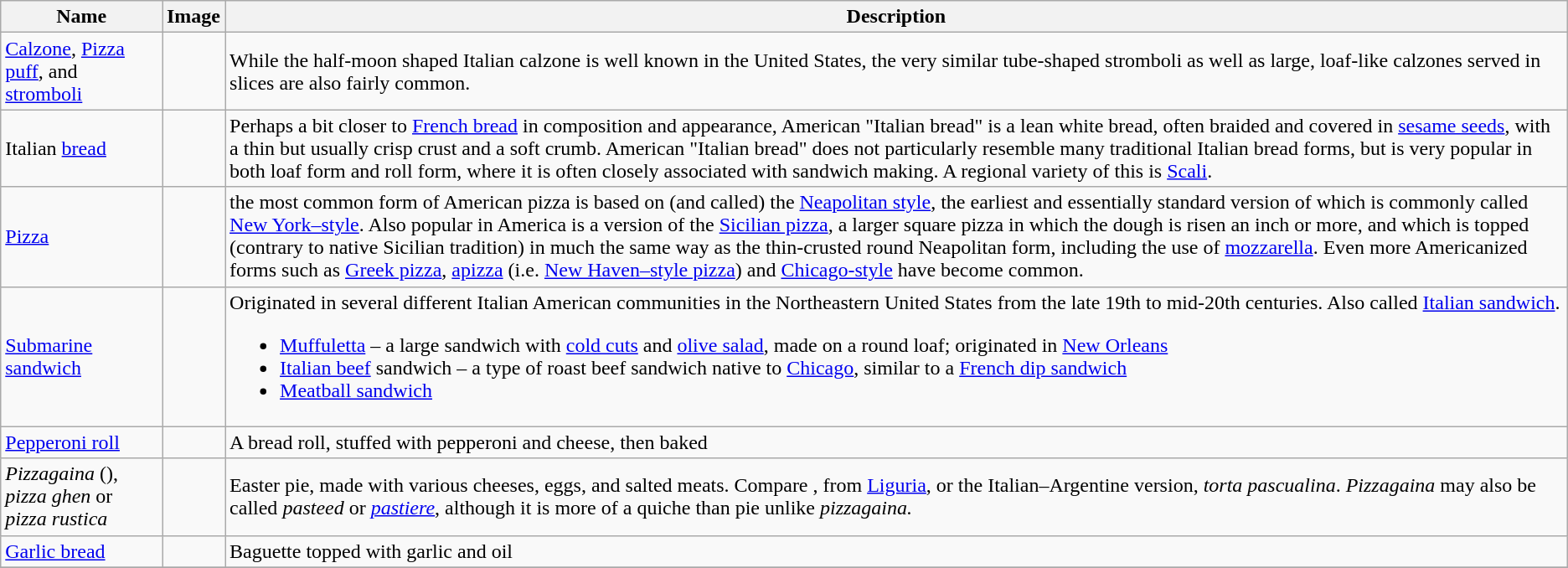<table class="wikitable">
<tr>
<th>Name</th>
<th>Image</th>
<th>Description</th>
</tr>
<tr>
<td><a href='#'>Calzone</a>, <a href='#'>Pizza puff</a>, and <a href='#'>stromboli</a></td>
<td></td>
<td>While the half-moon shaped Italian calzone is well known in the United States, the very similar tube-shaped stromboli as well as large, loaf-like calzones served in slices are also fairly common.</td>
</tr>
<tr>
<td>Italian <a href='#'>bread</a></td>
<td></td>
<td>Perhaps a bit closer to <a href='#'>French bread</a> in composition and appearance, American "Italian bread" is a lean white bread, often braided and covered in <a href='#'>sesame seeds</a>, with a thin but usually crisp crust and a soft crumb. American "Italian bread" does not particularly resemble many traditional Italian bread forms, but is very popular in both loaf form and roll form, where it is often closely associated with sandwich making. A regional variety of this is <a href='#'>Scali</a>.</td>
</tr>
<tr>
<td><a href='#'>Pizza</a></td>
<td></td>
<td>the most common form of American pizza is based on (and called) the <a href='#'>Neapolitan style</a>, the earliest and essentially standard version of which is commonly called <a href='#'>New York–style</a>. Also popular in America is a version of the <a href='#'>Sicilian pizza</a>, a larger square pizza in which the dough is risen an inch or more, and which is topped (contrary to native Sicilian tradition) in much the same way as the thin-crusted round Neapolitan form, including the use of <a href='#'>mozzarella</a>. Even more Americanized forms such as <a href='#'>Greek pizza</a>, <a href='#'>apizza</a> (i.e. <a href='#'>New Haven–style pizza</a>) and <a href='#'>Chicago-style</a> have become common.</td>
</tr>
<tr>
<td><a href='#'>Submarine sandwich</a></td>
<td></td>
<td>Originated in several different Italian American communities in the Northeastern United States from the late 19th to mid-20th centuries. Also called <a href='#'>Italian sandwich</a>.<br><ul><li><a href='#'>Muffuletta</a> – a large sandwich with <a href='#'>cold cuts</a> and <a href='#'>olive salad</a>, made on a round loaf; originated in <a href='#'>New Orleans</a></li><li><a href='#'>Italian beef</a> sandwich – a type of roast beef sandwich native to <a href='#'>Chicago</a>, similar to a <a href='#'>French dip sandwich</a></li><li><a href='#'>Meatball sandwich</a></li></ul></td>
</tr>
<tr>
<td><a href='#'>Pepperoni roll</a></td>
<td></td>
<td>A bread roll, stuffed with pepperoni and cheese, then baked</td>
</tr>
<tr>
<td><em>Pizzagaina</em> (),  <em>pizza ghen</em> or <em>pizza rustica</em></td>
<td></td>
<td>Easter pie, made with various cheeses, eggs, and salted meats. Compare <em></em>, from <a href='#'>Liguria</a>, or the Italian–Argentine version, <em>torta pascualina</em>. <em>Pizzagaina</em> may also be called <em>pasteed</em> or <em><a href='#'>pastiere</a></em>, although it is more of a quiche than pie unlike <em>pizzagaina.</em></td>
</tr>
<tr>
<td><a href='#'>Garlic bread</a></td>
<td></td>
<td>Baguette topped with garlic and oil</td>
</tr>
<tr>
</tr>
</table>
